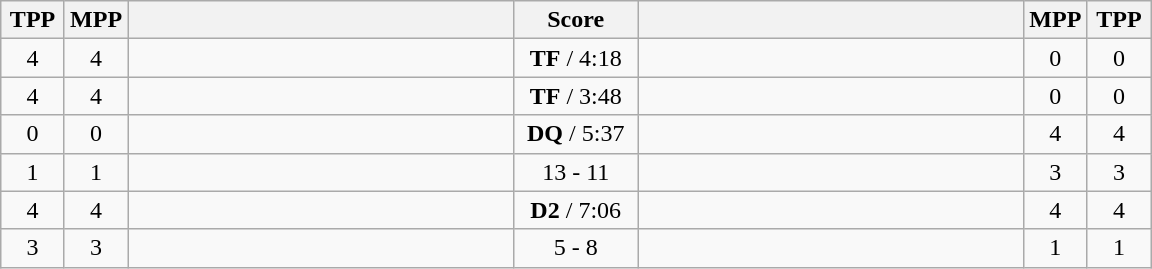<table class="wikitable" style="text-align: center;" |>
<tr>
<th width="35">TPP</th>
<th width="35">MPP</th>
<th width="250"></th>
<th width="75">Score</th>
<th width="250"></th>
<th width="35">MPP</th>
<th width="35">TPP</th>
</tr>
<tr>
<td>4</td>
<td>4</td>
<td style="text-align:left;"></td>
<td><strong>TF</strong> / 4:18</td>
<td style="text-align:left;"><strong></strong></td>
<td>0</td>
<td>0</td>
</tr>
<tr>
<td>4</td>
<td>4</td>
<td style="text-align:left;"></td>
<td><strong>TF</strong> / 3:48</td>
<td style="text-align:left;"><strong></strong></td>
<td>0</td>
<td>0</td>
</tr>
<tr>
<td>0</td>
<td>0</td>
<td style="text-align:left;"><strong></strong></td>
<td><strong>DQ</strong> / 5:37</td>
<td style="text-align:left;"></td>
<td>4</td>
<td>4</td>
</tr>
<tr>
<td>1</td>
<td>1</td>
<td style="text-align:left;"><strong></strong></td>
<td>13 - 11</td>
<td style="text-align:left;"></td>
<td>3</td>
<td>3</td>
</tr>
<tr>
<td>4</td>
<td>4</td>
<td style="text-align:left;"></td>
<td><strong>D2</strong> / 7:06</td>
<td style="text-align:left;"></td>
<td>4</td>
<td>4</td>
</tr>
<tr>
<td>3</td>
<td>3</td>
<td style="text-align:left;"></td>
<td>5 - 8</td>
<td style="text-align:left;"><strong></strong></td>
<td>1</td>
<td>1</td>
</tr>
</table>
